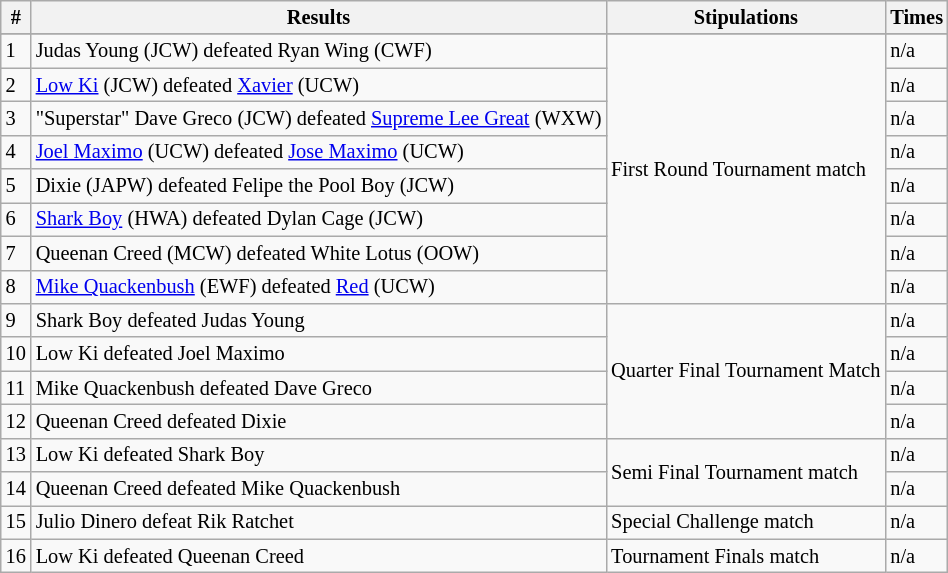<table style="font-size: 85%; text-align: left;" class="wikitable sortable">
<tr>
<th><strong>#</strong></th>
<th><strong>Results</strong></th>
<th><strong>Stipulations</strong></th>
<th><strong>Times</strong></th>
</tr>
<tr>
</tr>
<tr>
<td>1</td>
<td>Judas Young (JCW) defeated Ryan Wing (CWF)</td>
<td rowspan="8">First Round Tournament match</td>
<td>n/a</td>
</tr>
<tr>
<td>2</td>
<td><a href='#'>Low Ki</a> (JCW) defeated <a href='#'>Xavier</a> (UCW)</td>
<td>n/a</td>
</tr>
<tr>
<td>3</td>
<td>"Superstar" Dave Greco (JCW) defeated <a href='#'>Supreme Lee Great</a> (WXW)</td>
<td>n/a</td>
</tr>
<tr>
<td>4</td>
<td><a href='#'>Joel Maximo</a> (UCW) defeated <a href='#'>Jose Maximo</a> (UCW)</td>
<td>n/a</td>
</tr>
<tr>
<td>5</td>
<td>Dixie (JAPW) defeated Felipe the Pool Boy (JCW)</td>
<td>n/a</td>
</tr>
<tr>
<td>6</td>
<td><a href='#'>Shark Boy</a> (HWA) defeated Dylan Cage (JCW)</td>
<td>n/a</td>
</tr>
<tr>
<td>7</td>
<td>Queenan Creed (MCW) defeated White Lotus (OOW)</td>
<td>n/a</td>
</tr>
<tr>
<td>8</td>
<td><a href='#'>Mike Quackenbush</a> (EWF) defeated <a href='#'>Red</a> (UCW)</td>
<td>n/a</td>
</tr>
<tr>
<td>9</td>
<td>Shark Boy defeated Judas Young</td>
<td rowspan="4">Quarter Final Tournament Match</td>
<td>n/a</td>
</tr>
<tr>
<td>10</td>
<td>Low Ki defeated Joel Maximo</td>
<td>n/a</td>
</tr>
<tr>
<td>11</td>
<td>Mike Quackenbush defeated Dave Greco</td>
<td>n/a</td>
</tr>
<tr>
<td>12</td>
<td>Queenan Creed defeated Dixie</td>
<td>n/a</td>
</tr>
<tr>
<td>13</td>
<td>Low Ki defeated Shark Boy</td>
<td rowspan="2">Semi Final Tournament match</td>
<td>n/a</td>
</tr>
<tr>
<td>14</td>
<td>Queenan Creed defeated Mike Quackenbush</td>
<td>n/a</td>
</tr>
<tr>
<td>15</td>
<td>Julio Dinero defeat Rik Ratchet</td>
<td>Special Challenge match</td>
<td>n/a</td>
</tr>
<tr>
<td>16</td>
<td>Low Ki defeated Queenan Creed</td>
<td>Tournament Finals match</td>
<td>n/a</td>
</tr>
</table>
